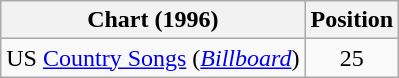<table class="wikitable sortable">
<tr>
<th scope="col">Chart (1996)</th>
<th scope="col">Position</th>
</tr>
<tr>
<td>US <a href='#'>Country Songs</a> (<em><a href='#'>Billboard</a></em>)</td>
<td align="center">25</td>
</tr>
</table>
